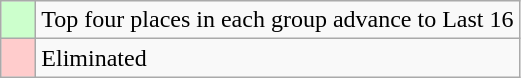<table class="wikitable">
<tr>
<td style="background: #ccffcc;">    </td>
<td>Top four places in each group advance to Last 16</td>
</tr>
<tr>
<td style="background: #ffcccc;">    </td>
<td>Eliminated</td>
</tr>
</table>
